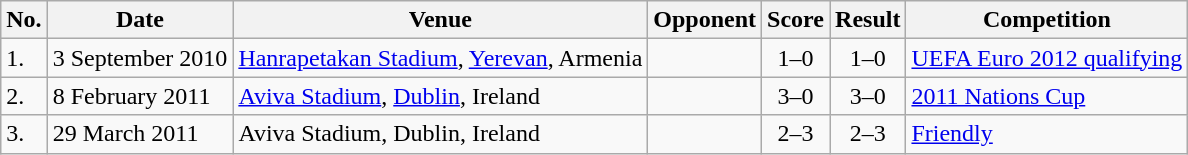<table class="wikitable">
<tr>
<th>No.</th>
<th>Date</th>
<th>Venue</th>
<th>Opponent</th>
<th>Score</th>
<th>Result</th>
<th>Competition</th>
</tr>
<tr>
<td>1.</td>
<td>3 September 2010</td>
<td><a href='#'>Hanrapetakan Stadium</a>, <a href='#'>Yerevan</a>, Armenia</td>
<td></td>
<td align="center">1–0</td>
<td align="center">1–0</td>
<td><a href='#'>UEFA Euro 2012 qualifying</a></td>
</tr>
<tr>
<td>2.</td>
<td>8 February 2011</td>
<td><a href='#'>Aviva Stadium</a>, <a href='#'>Dublin</a>, Ireland</td>
<td></td>
<td align="center">3–0</td>
<td align="center">3–0</td>
<td><a href='#'>2011 Nations Cup</a></td>
</tr>
<tr>
<td>3.</td>
<td>29 March 2011</td>
<td>Aviva Stadium, Dublin, Ireland</td>
<td></td>
<td align="center">2–3</td>
<td align="center">2–3</td>
<td><a href='#'>Friendly</a></td>
</tr>
</table>
